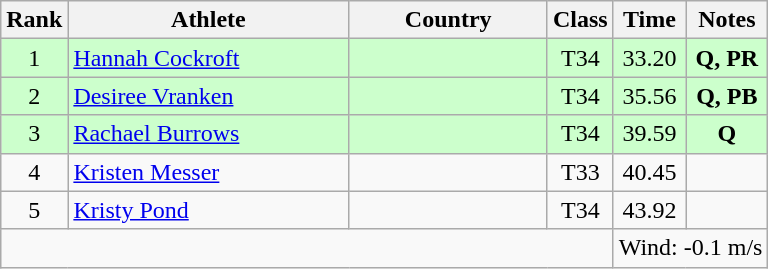<table class="wikitable sortable" style="text-align:center">
<tr>
<th>Rank</th>
<th style="width:180px">Athlete</th>
<th style="width:125px">Country</th>
<th>Class</th>
<th>Time</th>
<th>Notes</th>
</tr>
<tr style="background:#cfc;">
<td>1</td>
<td style="text-align:left;"><a href='#'>Hannah Cockroft</a></td>
<td style="text-align:left;"></td>
<td>T34</td>
<td>33.20</td>
<td><strong>Q, PR</strong></td>
</tr>
<tr style="background:#cfc;">
<td>2</td>
<td style="text-align:left;"><a href='#'>Desiree Vranken</a></td>
<td style="text-align:left;"></td>
<td>T34</td>
<td>35.56</td>
<td><strong>Q, PB</strong></td>
</tr>
<tr style="background:#cfc;">
<td>3</td>
<td style="text-align:left;"><a href='#'>Rachael Burrows</a></td>
<td style="text-align:left;"></td>
<td>T34</td>
<td>39.59</td>
<td><strong>Q</strong></td>
</tr>
<tr>
<td>4</td>
<td style="text-align:left;"><a href='#'>Kristen Messer</a></td>
<td style="text-align:left;"></td>
<td>T33</td>
<td>40.45</td>
<td></td>
</tr>
<tr>
<td>5</td>
<td style="text-align:left;"><a href='#'>Kristy Pond</a></td>
<td style="text-align:left;"></td>
<td>T34</td>
<td>43.92</td>
<td></td>
</tr>
<tr class="sortbottom">
<td colspan="4"></td>
<td colspan="2">Wind: -0.1 m/s</td>
</tr>
</table>
